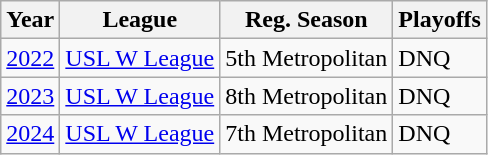<table class="wikitable">
<tr>
<th>Year</th>
<th>League</th>
<th>Reg. Season</th>
<th>Playoffs</th>
</tr>
<tr>
<td><a href='#'>2022</a></td>
<td><a href='#'>USL W League</a></td>
<td>5th Metropolitan</td>
<td>DNQ</td>
</tr>
<tr>
<td><a href='#'>2023</a></td>
<td><a href='#'>USL W League</a></td>
<td>8th Metropolitan</td>
<td>DNQ</td>
</tr>
<tr>
<td><a href='#'>2024</a></td>
<td><a href='#'>USL W League</a></td>
<td>7th Metropolitan</td>
<td>DNQ</td>
</tr>
</table>
